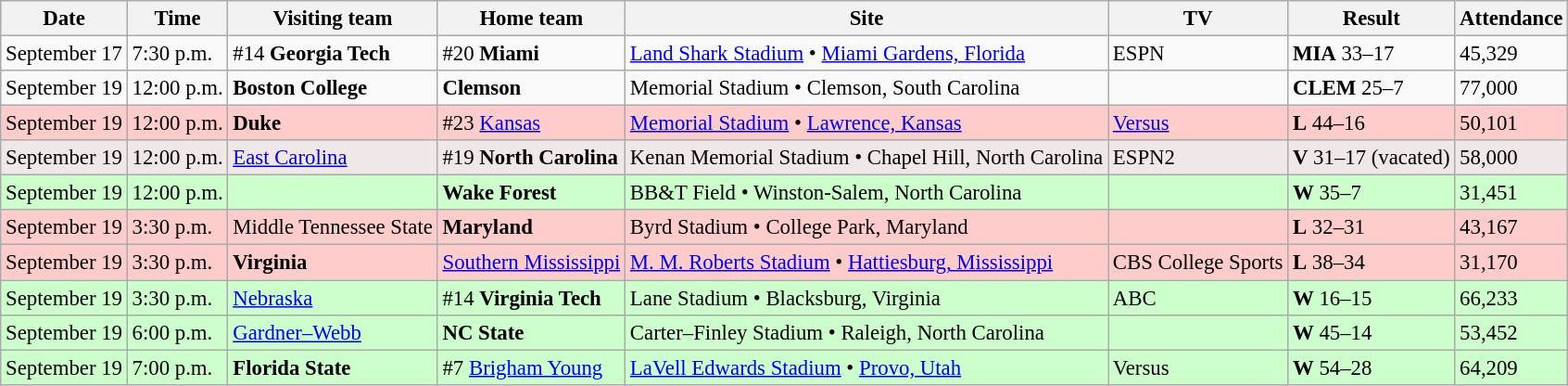<table class="wikitable" style="font-size:95%;">
<tr>
<th>Date</th>
<th>Time</th>
<th>Visiting team</th>
<th>Home team</th>
<th>Site</th>
<th>TV</th>
<th>Result</th>
<th>Attendance</th>
</tr>
<tr bgcolor=>
<td>September 17</td>
<td>7:30 p.m.</td>
<td>#14 <strong>Georgia Tech</strong></td>
<td>#20 <strong>Miami</strong></td>
<td><a href='#'>Land Shark Stadium</a> • <a href='#'>Miami Gardens, Florida</a></td>
<td>ESPN</td>
<td><strong>MIA</strong> 33–17</td>
<td>45,329</td>
</tr>
<tr bgcolor=>
<td>September 19</td>
<td>12:00 p.m.</td>
<td><strong>Boston College</strong></td>
<td><strong>Clemson</strong></td>
<td>Memorial Stadium • Clemson, South Carolina</td>
<td></td>
<td><strong>CLEM</strong> 25–7</td>
<td>77,000</td>
</tr>
<tr bgcolor=#ffcccc>
<td>September 19</td>
<td>12:00 p.m.</td>
<td><strong>Duke</strong></td>
<td>#23 <a href='#'>Kansas</a></td>
<td><a href='#'>Memorial Stadium</a> • <a href='#'>Lawrence, Kansas</a></td>
<td><a href='#'>Versus</a></td>
<td><strong>L</strong> 44–16</td>
<td>50,101</td>
</tr>
<tr bgcolor=#f0e8e8>
<td>September 19</td>
<td>12:00 p.m.</td>
<td><a href='#'>East Carolina</a></td>
<td>#19 <strong>North Carolina</strong></td>
<td>Kenan Memorial Stadium • Chapel Hill, North Carolina</td>
<td>ESPN2</td>
<td><strong>V</strong> 31–17 (vacated)</td>
<td>58,000</td>
</tr>
<tr bgcolor=ccffcc>
<td>September 19</td>
<td>12:00 p.m.</td>
<td></td>
<td><strong>Wake Forest</strong></td>
<td>BB&T Field • Winston-Salem, North Carolina</td>
<td></td>
<td><strong>W</strong> 35–7</td>
<td>31,451</td>
</tr>
<tr bgcolor=#ffcccc>
<td>September 19</td>
<td>3:30 p.m.</td>
<td>Middle Tennessee State</td>
<td><strong>Maryland</strong></td>
<td>Byrd Stadium • College Park, Maryland</td>
<td></td>
<td><strong>L</strong> 32–31</td>
<td>43,167</td>
</tr>
<tr bgcolor=#ffcccc>
<td>September 19</td>
<td>3:30 p.m.</td>
<td><strong>Virginia</strong></td>
<td><a href='#'>Southern Mississippi</a></td>
<td><a href='#'>M. M. Roberts Stadium</a> • <a href='#'>Hattiesburg, Mississippi</a></td>
<td>CBS College Sports</td>
<td><strong>L</strong> 38–34</td>
<td>31,170</td>
</tr>
<tr bgcolor=ccffcc>
<td>September 19</td>
<td>3:30 p.m.</td>
<td><a href='#'>Nebraska</a></td>
<td>#14 <strong>Virginia Tech</strong></td>
<td>Lane Stadium • Blacksburg, Virginia</td>
<td>ABC</td>
<td><strong>W</strong> 16–15</td>
<td>66,233</td>
</tr>
<tr bgcolor=ccffcc>
<td>September 19</td>
<td>6:00 p.m.</td>
<td><a href='#'>Gardner–Webb</a></td>
<td><strong>NC State</strong></td>
<td>Carter–Finley Stadium •  Raleigh, North Carolina</td>
<td></td>
<td><strong>W</strong> 45–14</td>
<td>53,452</td>
</tr>
<tr bgcolor=#ccffcc>
<td>September 19</td>
<td>7:00 p.m.</td>
<td><strong>Florida State</strong></td>
<td>#7 <a href='#'>Brigham Young</a></td>
<td><a href='#'>LaVell Edwards Stadium</a> • <a href='#'>Provo, Utah</a></td>
<td>Versus</td>
<td><strong>W</strong> 54–28</td>
<td>64,209</td>
</tr>
</table>
